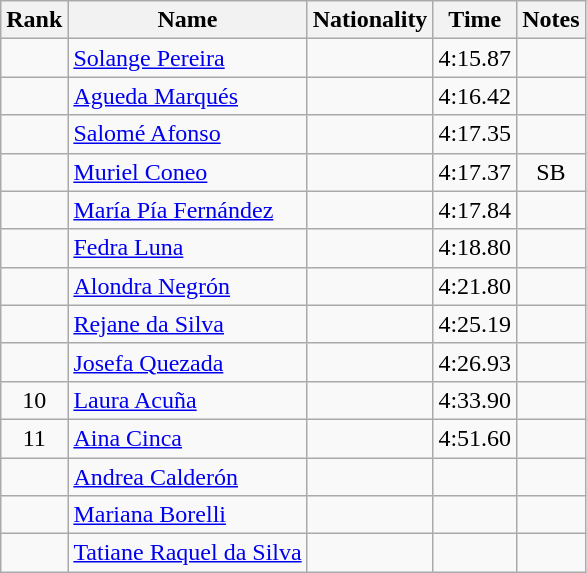<table class="wikitable sortable" style="text-align:center">
<tr>
<th>Rank</th>
<th>Name</th>
<th>Nationality</th>
<th>Time</th>
<th>Notes</th>
</tr>
<tr>
<td></td>
<td align=left><a href='#'>Solange Pereira</a></td>
<td align=left></td>
<td>4:15.87</td>
<td></td>
</tr>
<tr>
<td></td>
<td align=left><a href='#'>Agueda Marqués</a></td>
<td align=left></td>
<td>4:16.42</td>
<td></td>
</tr>
<tr>
<td></td>
<td align=left><a href='#'>Salomé Afonso</a></td>
<td align=left></td>
<td>4:17.35</td>
<td></td>
</tr>
<tr>
<td></td>
<td align=left><a href='#'>Muriel Coneo</a></td>
<td align=left></td>
<td>4:17.37</td>
<td>SB</td>
</tr>
<tr>
<td></td>
<td align=left><a href='#'>María Pía Fernández</a></td>
<td align=left></td>
<td>4:17.84</td>
<td></td>
</tr>
<tr>
<td></td>
<td align=left><a href='#'>Fedra Luna</a></td>
<td align=left></td>
<td>4:18.80</td>
<td></td>
</tr>
<tr>
<td></td>
<td align=left><a href='#'>Alondra Negrón</a></td>
<td align=left></td>
<td>4:21.80</td>
<td></td>
</tr>
<tr>
<td></td>
<td align=left><a href='#'>Rejane da Silva</a></td>
<td align=left></td>
<td>4:25.19</td>
<td></td>
</tr>
<tr>
<td></td>
<td align=left><a href='#'>Josefa Quezada</a></td>
<td align=left></td>
<td>4:26.93</td>
<td></td>
</tr>
<tr>
<td>10</td>
<td align=left><a href='#'>Laura Acuña</a></td>
<td align=left></td>
<td>4:33.90</td>
<td></td>
</tr>
<tr>
<td>11</td>
<td align=left><a href='#'>Aina Cinca</a></td>
<td align=left></td>
<td>4:51.60</td>
<td></td>
</tr>
<tr>
<td></td>
<td align=left><a href='#'>Andrea Calderón</a></td>
<td align=left></td>
<td></td>
<td></td>
</tr>
<tr>
<td></td>
<td align=left><a href='#'>Mariana Borelli</a></td>
<td align=left></td>
<td></td>
<td></td>
</tr>
<tr>
<td></td>
<td align=left><a href='#'>Tatiane Raquel da Silva</a></td>
<td align=left></td>
<td></td>
<td></td>
</tr>
</table>
